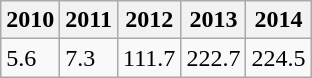<table class="wikitable">
<tr>
<th>2010</th>
<th>2011</th>
<th>2012</th>
<th>2013</th>
<th>2014</th>
</tr>
<tr>
<td>5.6</td>
<td>7.3</td>
<td>111.7</td>
<td>222.7</td>
<td>224.5</td>
</tr>
</table>
